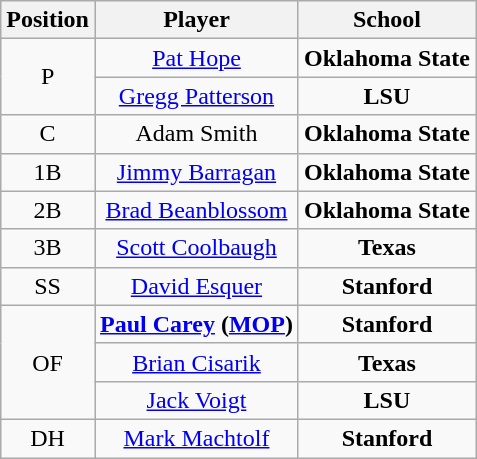<table class="wikitable" style=text-align:center>
<tr>
<th>Position</th>
<th>Player</th>
<th>School</th>
</tr>
<tr>
<td rowspan=2>P</td>
<td><a href='#'>Pat Hope</a></td>
<td style=><strong>Oklahoma State</strong></td>
</tr>
<tr>
<td><a href='#'>Gregg Patterson</a></td>
<td style=><strong>LSU</strong></td>
</tr>
<tr>
<td>C</td>
<td>Adam Smith</td>
<td style=><strong>Oklahoma State</strong></td>
</tr>
<tr>
<td>1B</td>
<td><a href='#'>Jimmy Barragan</a></td>
<td style=><strong>Oklahoma State</strong></td>
</tr>
<tr>
<td>2B</td>
<td><a href='#'>Brad Beanblossom</a></td>
<td style=><strong>Oklahoma State</strong></td>
</tr>
<tr>
<td>3B</td>
<td><a href='#'>Scott Coolbaugh</a></td>
<td style=><strong>Texas</strong></td>
</tr>
<tr>
<td>SS</td>
<td><a href='#'>David Esquer</a></td>
<td style=><strong>Stanford</strong></td>
</tr>
<tr>
<td rowspan=3>OF</td>
<td><strong><a href='#'>Paul Carey</a> (<a href='#'>MOP</a>)</strong></td>
<td style=><strong>Stanford</strong></td>
</tr>
<tr>
<td><a href='#'>Brian Cisarik</a></td>
<td style=><strong>Texas</strong></td>
</tr>
<tr>
<td><a href='#'>Jack Voigt</a></td>
<td style=><strong>LSU</strong></td>
</tr>
<tr>
<td>DH</td>
<td><a href='#'>Mark Machtolf</a></td>
<td style=><strong>Stanford</strong></td>
</tr>
</table>
